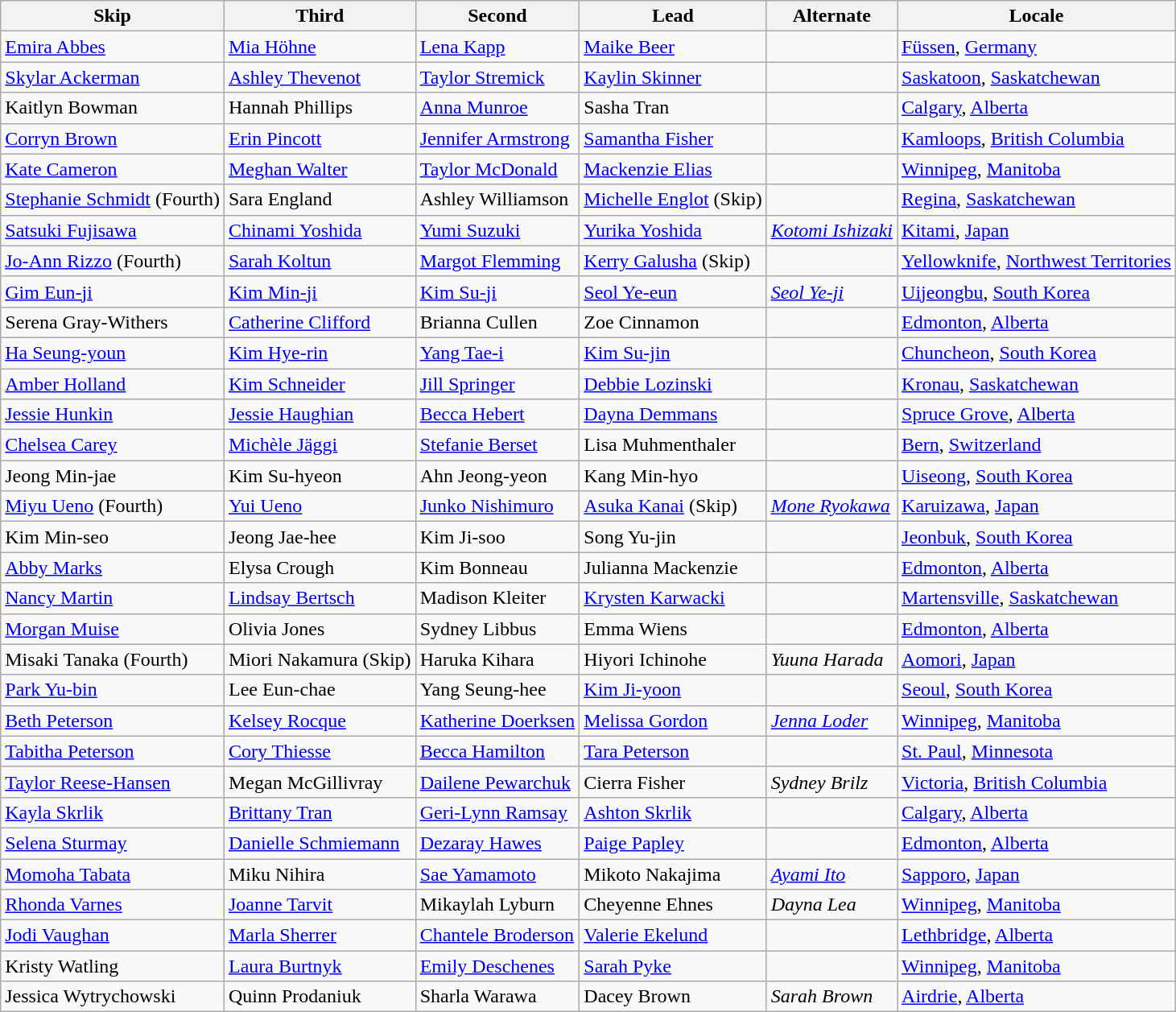<table class=wikitable>
<tr>
<th scope="col">Skip</th>
<th scope="col">Third</th>
<th scope="col">Second</th>
<th scope="col">Lead</th>
<th scope="col">Alternate</th>
<th scope="col">Locale</th>
</tr>
<tr>
<td><a href='#'>Emira Abbes</a></td>
<td><a href='#'>Mia Höhne</a></td>
<td><a href='#'>Lena Kapp</a></td>
<td><a href='#'>Maike Beer</a></td>
<td></td>
<td> <a href='#'>Füssen</a>, <a href='#'>Germany</a></td>
</tr>
<tr>
<td><a href='#'>Skylar Ackerman</a></td>
<td><a href='#'>Ashley Thevenot</a></td>
<td><a href='#'>Taylor Stremick</a></td>
<td><a href='#'>Kaylin Skinner</a></td>
<td></td>
<td> <a href='#'>Saskatoon</a>, <a href='#'>Saskatchewan</a></td>
</tr>
<tr>
<td>Kaitlyn Bowman</td>
<td>Hannah Phillips</td>
<td><a href='#'>Anna Munroe</a></td>
<td>Sasha Tran</td>
<td></td>
<td> <a href='#'>Calgary</a>, <a href='#'>Alberta</a></td>
</tr>
<tr>
<td><a href='#'>Corryn Brown</a></td>
<td><a href='#'>Erin Pincott</a></td>
<td><a href='#'>Jennifer Armstrong</a></td>
<td><a href='#'>Samantha Fisher</a></td>
<td></td>
<td> <a href='#'>Kamloops</a>, <a href='#'>British Columbia</a></td>
</tr>
<tr>
<td><a href='#'>Kate Cameron</a></td>
<td><a href='#'>Meghan Walter</a></td>
<td><a href='#'>Taylor McDonald</a></td>
<td><a href='#'>Mackenzie Elias</a></td>
<td></td>
<td> <a href='#'>Winnipeg</a>, <a href='#'>Manitoba</a></td>
</tr>
<tr>
<td><a href='#'>Stephanie Schmidt</a> (Fourth)</td>
<td>Sara England</td>
<td>Ashley Williamson</td>
<td><a href='#'>Michelle Englot</a> (Skip)</td>
<td></td>
<td> <a href='#'>Regina</a>, <a href='#'>Saskatchewan</a></td>
</tr>
<tr>
<td><a href='#'>Satsuki Fujisawa</a></td>
<td><a href='#'>Chinami Yoshida</a></td>
<td><a href='#'>Yumi Suzuki</a></td>
<td><a href='#'>Yurika Yoshida</a></td>
<td><em><a href='#'>Kotomi Ishizaki</a></em></td>
<td> <a href='#'>Kitami</a>, <a href='#'>Japan</a></td>
</tr>
<tr>
<td><a href='#'>Jo-Ann Rizzo</a> (Fourth)</td>
<td><a href='#'>Sarah Koltun</a></td>
<td><a href='#'>Margot Flemming</a></td>
<td><a href='#'>Kerry Galusha</a> (Skip)</td>
<td></td>
<td> <a href='#'>Yellowknife</a>, <a href='#'>Northwest Territories</a></td>
</tr>
<tr>
<td><a href='#'>Gim Eun-ji</a></td>
<td><a href='#'>Kim Min-ji</a></td>
<td><a href='#'>Kim Su-ji</a></td>
<td><a href='#'>Seol Ye-eun</a></td>
<td><em><a href='#'>Seol Ye-ji</a></em></td>
<td> <a href='#'>Uijeongbu</a>, <a href='#'>South Korea</a></td>
</tr>
<tr>
<td>Serena Gray-Withers</td>
<td><a href='#'>Catherine Clifford</a></td>
<td>Brianna Cullen</td>
<td>Zoe Cinnamon</td>
<td></td>
<td> <a href='#'>Edmonton</a>, <a href='#'>Alberta</a></td>
</tr>
<tr>
<td><a href='#'>Ha Seung-youn</a></td>
<td><a href='#'>Kim Hye-rin</a></td>
<td><a href='#'>Yang Tae-i</a></td>
<td><a href='#'>Kim Su-jin</a></td>
<td></td>
<td> <a href='#'>Chuncheon</a>, <a href='#'>South Korea</a></td>
</tr>
<tr>
<td><a href='#'>Amber Holland</a></td>
<td><a href='#'>Kim Schneider</a></td>
<td><a href='#'>Jill Springer</a></td>
<td><a href='#'>Debbie Lozinski</a></td>
<td></td>
<td> <a href='#'>Kronau</a>, <a href='#'>Saskatchewan</a></td>
</tr>
<tr>
<td><a href='#'>Jessie Hunkin</a></td>
<td><a href='#'>Jessie Haughian</a></td>
<td><a href='#'>Becca Hebert</a></td>
<td><a href='#'>Dayna Demmans</a></td>
<td></td>
<td> <a href='#'>Spruce Grove</a>, <a href='#'>Alberta</a></td>
</tr>
<tr>
<td><a href='#'>Chelsea Carey</a></td>
<td><a href='#'>Michèle Jäggi</a></td>
<td><a href='#'>Stefanie Berset</a></td>
<td>Lisa Muhmenthaler</td>
<td></td>
<td> <a href='#'>Bern</a>, <a href='#'>Switzerland</a></td>
</tr>
<tr>
<td>Jeong Min-jae</td>
<td>Kim Su-hyeon</td>
<td>Ahn Jeong-yeon</td>
<td>Kang Min-hyo</td>
<td></td>
<td> <a href='#'>Uiseong</a>, <a href='#'>South Korea</a></td>
</tr>
<tr>
<td><a href='#'>Miyu Ueno</a> (Fourth)</td>
<td><a href='#'>Yui Ueno</a></td>
<td><a href='#'>Junko Nishimuro</a></td>
<td><a href='#'>Asuka Kanai</a> (Skip)</td>
<td><em><a href='#'>Mone Ryokawa</a></em></td>
<td> <a href='#'>Karuizawa</a>, <a href='#'>Japan</a></td>
</tr>
<tr>
<td>Kim Min-seo</td>
<td>Jeong Jae-hee</td>
<td>Kim Ji-soo</td>
<td>Song Yu-jin</td>
<td></td>
<td> <a href='#'>Jeonbuk</a>, <a href='#'>South Korea</a></td>
</tr>
<tr>
<td><a href='#'>Abby Marks</a></td>
<td>Elysa Crough</td>
<td>Kim Bonneau</td>
<td>Julianna Mackenzie</td>
<td></td>
<td> <a href='#'>Edmonton</a>, <a href='#'>Alberta</a></td>
</tr>
<tr>
<td><a href='#'>Nancy Martin</a></td>
<td><a href='#'>Lindsay Bertsch</a></td>
<td>Madison Kleiter</td>
<td><a href='#'>Krysten Karwacki</a></td>
<td></td>
<td> <a href='#'>Martensville</a>, <a href='#'>Saskatchewan</a></td>
</tr>
<tr>
<td><a href='#'>Morgan Muise</a></td>
<td>Olivia Jones</td>
<td>Sydney Libbus</td>
<td>Emma Wiens</td>
<td></td>
<td> <a href='#'>Edmonton</a>, <a href='#'>Alberta</a></td>
</tr>
<tr>
<td>Misaki Tanaka (Fourth)</td>
<td>Miori Nakamura (Skip)</td>
<td>Haruka Kihara</td>
<td>Hiyori Ichinohe</td>
<td><em>Yuuna Harada</em></td>
<td> <a href='#'>Aomori</a>, <a href='#'>Japan</a></td>
</tr>
<tr>
<td><a href='#'>Park Yu-bin</a></td>
<td>Lee Eun-chae</td>
<td>Yang Seung-hee</td>
<td><a href='#'>Kim Ji-yoon</a></td>
<td></td>
<td> <a href='#'>Seoul</a>, <a href='#'>South Korea</a></td>
</tr>
<tr>
<td><a href='#'>Beth Peterson</a></td>
<td><a href='#'>Kelsey Rocque</a></td>
<td><a href='#'>Katherine Doerksen</a></td>
<td><a href='#'>Melissa Gordon</a></td>
<td><em><a href='#'>Jenna Loder</a></em></td>
<td> <a href='#'>Winnipeg</a>, <a href='#'>Manitoba</a></td>
</tr>
<tr>
<td><a href='#'>Tabitha Peterson</a></td>
<td><a href='#'>Cory Thiesse</a></td>
<td><a href='#'>Becca Hamilton</a></td>
<td><a href='#'>Tara Peterson</a></td>
<td></td>
<td> <a href='#'>St. Paul</a>, <a href='#'>Minnesota</a></td>
</tr>
<tr>
<td><a href='#'>Taylor Reese-Hansen</a></td>
<td>Megan McGillivray</td>
<td><a href='#'>Dailene Pewarchuk</a></td>
<td>Cierra Fisher</td>
<td><em>Sydney Brilz</em></td>
<td> <a href='#'>Victoria</a>, <a href='#'>British Columbia</a></td>
</tr>
<tr>
<td><a href='#'>Kayla Skrlik</a></td>
<td><a href='#'>Brittany Tran</a></td>
<td><a href='#'>Geri-Lynn Ramsay</a></td>
<td><a href='#'>Ashton Skrlik</a></td>
<td></td>
<td> <a href='#'>Calgary</a>, <a href='#'>Alberta</a></td>
</tr>
<tr>
<td><a href='#'>Selena Sturmay</a></td>
<td><a href='#'>Danielle Schmiemann</a></td>
<td><a href='#'>Dezaray Hawes</a></td>
<td><a href='#'>Paige Papley</a></td>
<td></td>
<td> <a href='#'>Edmonton</a>, <a href='#'>Alberta</a></td>
</tr>
<tr>
<td><a href='#'>Momoha Tabata</a></td>
<td>Miku Nihira</td>
<td><a href='#'>Sae Yamamoto</a></td>
<td>Mikoto Nakajima</td>
<td><em><a href='#'>Ayami Ito</a></em></td>
<td> <a href='#'>Sapporo</a>, <a href='#'>Japan</a></td>
</tr>
<tr>
<td><a href='#'>Rhonda Varnes</a></td>
<td><a href='#'>Joanne Tarvit</a></td>
<td>Mikaylah Lyburn</td>
<td>Cheyenne Ehnes</td>
<td><em>Dayna Lea</em></td>
<td> <a href='#'>Winnipeg</a>, <a href='#'>Manitoba</a></td>
</tr>
<tr>
<td><a href='#'>Jodi Vaughan</a></td>
<td><a href='#'>Marla Sherrer</a></td>
<td><a href='#'>Chantele Broderson</a></td>
<td><a href='#'>Valerie Ekelund</a></td>
<td></td>
<td> <a href='#'>Lethbridge</a>, <a href='#'>Alberta</a></td>
</tr>
<tr>
<td>Kristy Watling</td>
<td><a href='#'>Laura Burtnyk</a></td>
<td><a href='#'>Emily Deschenes</a></td>
<td><a href='#'>Sarah Pyke</a></td>
<td></td>
<td> <a href='#'>Winnipeg</a>, <a href='#'>Manitoba</a></td>
</tr>
<tr>
<td>Jessica Wytrychowski</td>
<td>Quinn Prodaniuk</td>
<td>Sharla Warawa</td>
<td>Dacey Brown</td>
<td><em>Sarah Brown</em></td>
<td> <a href='#'>Airdrie</a>, <a href='#'>Alberta</a></td>
</tr>
</table>
